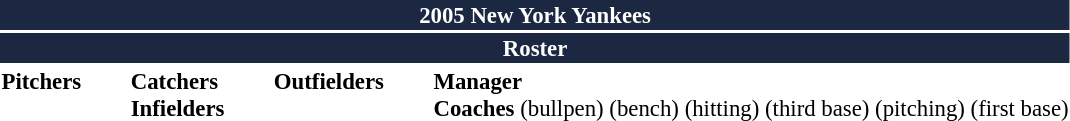<table class="toccolours" style="font-size: 95%;">
<tr>
<th colspan="10" style="background-color: #1c2841; color: white; text-align: center;">2005 New York Yankees</th>
</tr>
<tr>
<td colspan="10" style="background-color: #1c2841; color: white; text-align: center;"><strong>Roster</strong></td>
</tr>
<tr>
<td valign="top"><strong>Pitchers</strong><br>


























</td>
<td width="25px"></td>
<td valign="top"><strong>Catchers</strong><br>


<strong>Infielders</strong>









</td>
<td width="25px"></td>
<td valign="top"><strong>Outfielders</strong><br>








</td>
<td width="25px"></td>
<td valign="top"><strong>Manager</strong><br>
<strong>Coaches</strong>
 (bullpen)
 (bench)
 (hitting)
 (third base)
(pitching)
 (first base)</td>
</tr>
</table>
